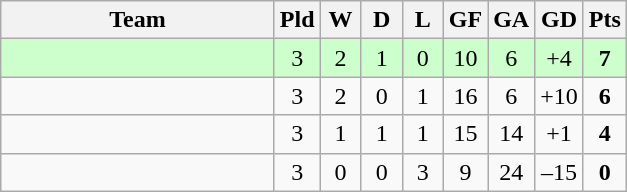<table class="wikitable" style="text-align: center;">
<tr>
<th width="175">Team</th>
<th width="20">Pld</th>
<th width="20">W</th>
<th width="20">D</th>
<th width="20">L</th>
<th width="20">GF</th>
<th width="20">GA</th>
<th width="20">GD</th>
<th width="20">Pts<br></th>
</tr>
<tr align=center bgcolor="ccffcc">
<td style="text-align:left;"></td>
<td>3</td>
<td>2</td>
<td>1</td>
<td>0</td>
<td>10</td>
<td>6</td>
<td>+4</td>
<td><strong>7</strong></td>
</tr>
<tr align=center>
<td style="text-align:left;"></td>
<td>3</td>
<td>2</td>
<td>0</td>
<td>1</td>
<td>16</td>
<td>6</td>
<td>+10</td>
<td><strong>6</strong></td>
</tr>
<tr align=center>
<td style="text-align:left;"></td>
<td>3</td>
<td>1</td>
<td>1</td>
<td>1</td>
<td>15</td>
<td>14</td>
<td>+1</td>
<td><strong>4</strong></td>
</tr>
<tr align=center>
<td style="text-align:left;"></td>
<td>3</td>
<td>0</td>
<td>0</td>
<td>3</td>
<td>9</td>
<td>24</td>
<td>–15</td>
<td><strong>0</strong></td>
</tr>
</table>
